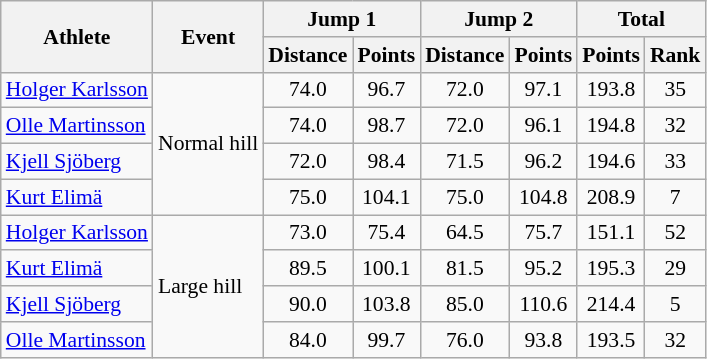<table class="wikitable" style="font-size:90%">
<tr>
<th rowspan="2">Athlete</th>
<th rowspan="2">Event</th>
<th colspan="2">Jump 1</th>
<th colspan="2">Jump 2</th>
<th colspan="2">Total</th>
</tr>
<tr>
<th>Distance</th>
<th>Points</th>
<th>Distance</th>
<th>Points</th>
<th>Points</th>
<th>Rank</th>
</tr>
<tr>
<td><a href='#'>Holger Karlsson</a></td>
<td rowspan="4">Normal hill</td>
<td align="center">74.0</td>
<td align="center">96.7</td>
<td align="center">72.0</td>
<td align="center">97.1</td>
<td align="center">193.8</td>
<td align="center">35</td>
</tr>
<tr>
<td><a href='#'>Olle Martinsson</a></td>
<td align="center">74.0</td>
<td align="center">98.7</td>
<td align="center">72.0</td>
<td align="center">96.1</td>
<td align="center">194.8</td>
<td align="center">32</td>
</tr>
<tr>
<td><a href='#'>Kjell Sjöberg</a></td>
<td align="center">72.0</td>
<td align="center">98.4</td>
<td align="center">71.5</td>
<td align="center">96.2</td>
<td align="center">194.6</td>
<td align="center">33</td>
</tr>
<tr>
<td><a href='#'>Kurt Elimä</a></td>
<td align="center">75.0</td>
<td align="center">104.1</td>
<td align="center">75.0</td>
<td align="center">104.8</td>
<td align="center">208.9</td>
<td align="center">7</td>
</tr>
<tr>
<td><a href='#'>Holger Karlsson</a></td>
<td rowspan="4">Large hill</td>
<td align="center">73.0</td>
<td align="center">75.4</td>
<td align="center">64.5</td>
<td align="center">75.7</td>
<td align="center">151.1</td>
<td align="center">52</td>
</tr>
<tr>
<td><a href='#'>Kurt Elimä</a></td>
<td align="center">89.5</td>
<td align="center">100.1</td>
<td align="center">81.5</td>
<td align="center">95.2</td>
<td align="center">195.3</td>
<td align="center">29</td>
</tr>
<tr>
<td><a href='#'>Kjell Sjöberg</a></td>
<td align="center">90.0</td>
<td align="center">103.8</td>
<td align="center">85.0</td>
<td align="center">110.6</td>
<td align="center">214.4</td>
<td align="center">5</td>
</tr>
<tr>
<td><a href='#'>Olle Martinsson</a></td>
<td align="center">84.0</td>
<td align="center">99.7</td>
<td align="center">76.0</td>
<td align="center">93.8</td>
<td align="center">193.5</td>
<td align="center">32</td>
</tr>
</table>
